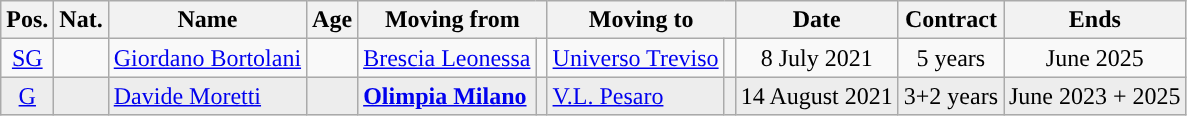<table class="wikitable sortable">
<tr>
<th>Pos.</th>
<th>Nat.</th>
<th>Name</th>
<th>Age</th>
<th colspan=2>Moving from</th>
<th colspan=2>Moving to</th>
<th>Date</th>
<th>Contract</th>
<th>Ends</th>
</tr>
<tr>
<td style="text-align: center;"><a href='#'>SG</a></td>
<td style="text-align: center;"></td>
<td><a href='#'>Giordano Bortolani</a></td>
<td style="text-align: center;"></td>
<td><a href='#'>Brescia Leonessa</a></td>
<td style="text-align: center;"></td>
<td><a href='#'>Universo Treviso</a></td>
<td style="text-align: center;"></td>
<td style="text-align: center;">8 July 2021</td>
<td style="text-align: center;">5 years</td>
<td style="text-align: center;">June 2025</td>
</tr>
<tr style="background-color: #ededed;">
<td style="text-align: center;"><a href='#'>G</a></td>
<td style="text-align: center;"></td>
<td><a href='#'>Davide Moretti</a></td>
<td style="text-align: center;"></td>
<td><strong><a href='#'>Olimpia Milano</a></strong></td>
<td style="text-align: center;"></td>
<td><a href='#'>V.L. Pesaro</a></td>
<td style="text-align: center;"></td>
<td style="text-align: center;">14 August 2021</td>
<td style="text-align: center;">3+2 years</td>
<td style="text-align: center;">June 2023 + 2025</td>
</tr>
</table>
